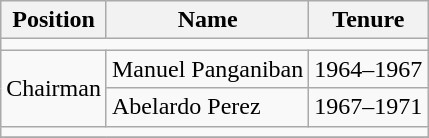<table class="wikitable">
<tr>
<th>Position</th>
<th>Name</th>
<th>Tenure</th>
</tr>
<tr>
<td colspan=3></td>
</tr>
<tr>
<td rowspan="2">Chairman <br> </td>
<td>Manuel Panganiban</td>
<td>1964–1967</td>
</tr>
<tr>
<td>Abelardo Perez</td>
<td>1967–1971</td>
</tr>
<tr>
<td colspan=3></td>
</tr>
<tr>
</tr>
</table>
